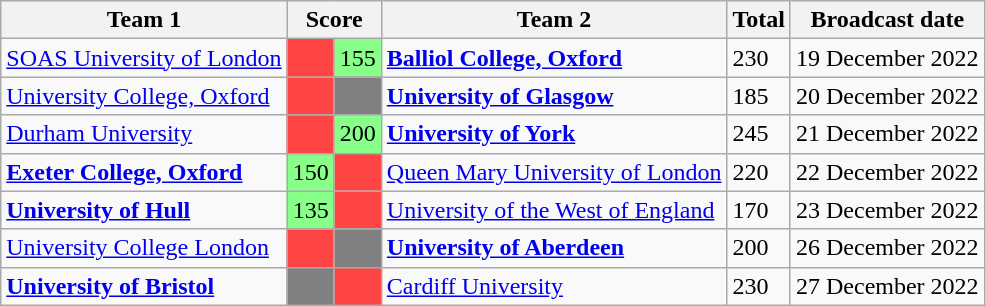<table class="wikitable">
<tr>
<th>Team 1</th>
<th colspan=2>Score</th>
<th>Team 2</th>
<th>Total</th>
<th>Broadcast date</th>
</tr>
<tr>
<td><a href='#'>SOAS University of London</a></td>
<td style="background:#f44;"></td>
<td style="background:#88ff88">155</td>
<td><strong><a href='#'>Balliol College, Oxford</a></strong></td>
<td>230</td>
<td>19 December 2022</td>
</tr>
<tr>
<td><a href='#'>University College, Oxford</a></td>
<td style="background:#f44;"></td>
<td style="background:grey"></td>
<td><strong><a href='#'>University of Glasgow</a></strong></td>
<td>185</td>
<td>20 December 2022</td>
</tr>
<tr>
<td><a href='#'>Durham University</a></td>
<td style="background:#f44;"></td>
<td style="background:#88ff88">200</td>
<td><strong><a href='#'>University of York</a></strong></td>
<td>245</td>
<td>21 December 2022</td>
</tr>
<tr>
<td><strong><a href='#'>Exeter College, Oxford</a></strong></td>
<td style="background:#88ff88">150</td>
<td style="background:#f44;"></td>
<td><a href='#'>Queen Mary University of London</a></td>
<td>220</td>
<td>22 December 2022</td>
</tr>
<tr>
<td><strong><a href='#'>University of Hull</a></strong></td>
<td style="background:#88ff88">135</td>
<td style="background:#f44;"></td>
<td><a href='#'>University of the West of England</a></td>
<td>170</td>
<td>23 December 2022</td>
</tr>
<tr>
<td><a href='#'>University College London</a></td>
<td style="background:#f44;"></td>
<td style="background:grey"></td>
<td><strong><a href='#'>University of Aberdeen</a></strong></td>
<td>200</td>
<td>26 December 2022</td>
</tr>
<tr>
<td><strong><a href='#'>University of Bristol</a></strong></td>
<td style="background:grey"></td>
<td style="background:#f44;"></td>
<td><a href='#'>Cardiff University</a></td>
<td>230</td>
<td>27 December 2022</td>
</tr>
</table>
